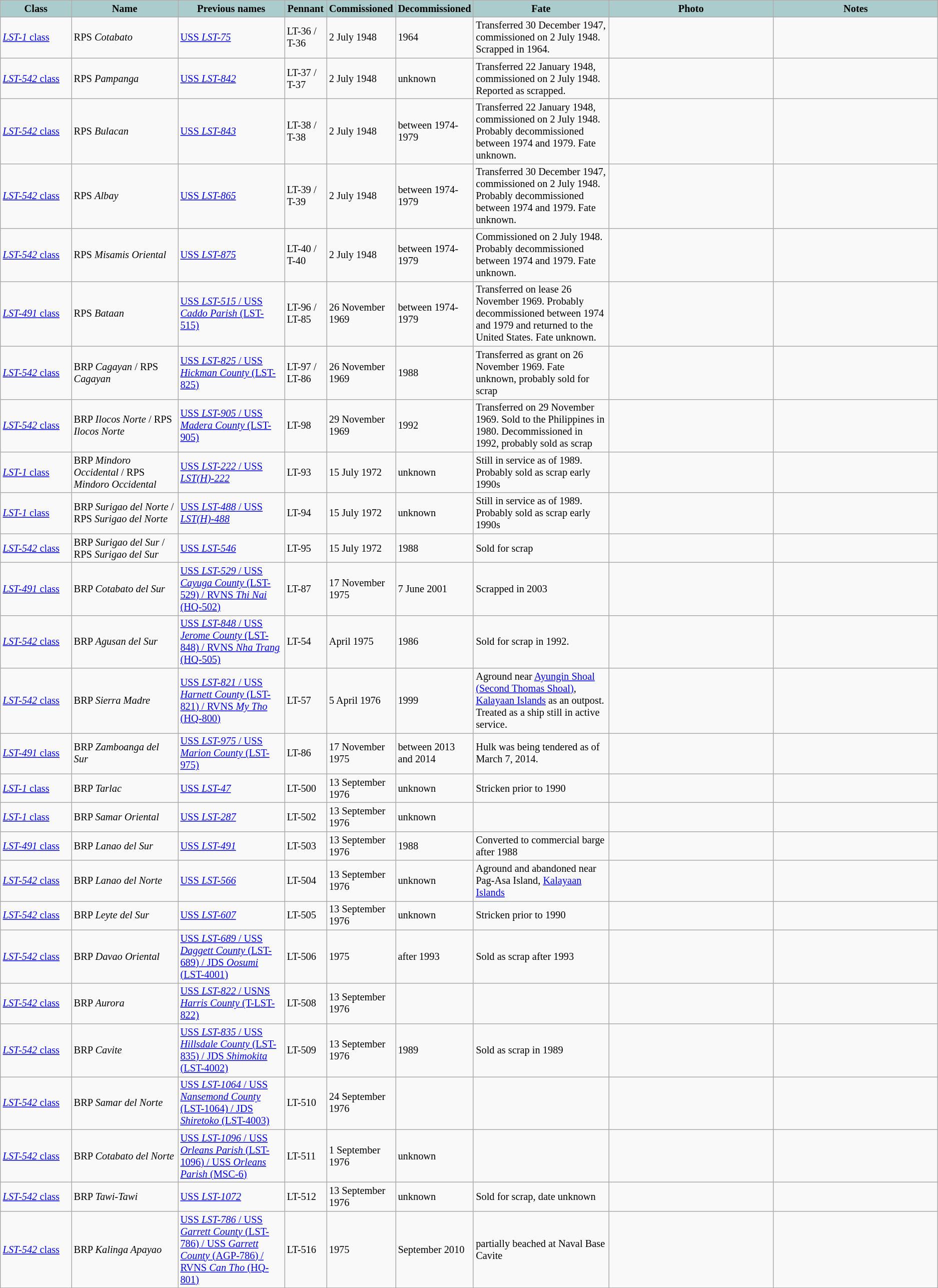<table class="wikitable" style="font-size:85%;">
<tr>
<th style="text-align: center; background: #aacccc;" width="100">Class</th>
<th style="text-align: center; background: #aacccc;" width="150">Name</th>
<th style="text-align: center; background: #aacccc;" width="150">Previous names</th>
<th style="text-align: center; background: #aacccc;" width="50">Pennant</th>
<th style="text-align: center; background: #aacccc;" width="25">Commissioned</th>
<th style="text-align: center; background: #aacccc;" width="25">Decommissioned</th>
<th style="text-align: center; background: #aacccc;" width="190">Fate</th>
<th style="text-align: center; background: #aacccc;" width="250">Photo</th>
<th style="text-align: center; background: #aacccc;" width="250">Notes</th>
</tr>
<tr>
<td><a href='#'><em>LST-1</em> class</a></td>
<td>RPS <em>Cotabato</em></td>
<td><a href='#'>USS <em>LST-75</em></a></td>
<td>LT-36 / T-36</td>
<td>2 July 1948</td>
<td>1964</td>
<td>Transferred 30 December 1947, commissioned on 2 July 1948. Scrapped in 1964.</td>
<td></td>
<td></td>
</tr>
<tr>
<td><a href='#'><em>LST-542</em> class</a></td>
<td>RPS <em>Pampanga</em></td>
<td><a href='#'>USS <em>LST-842</em></a></td>
<td>LT-37 / T-37</td>
<td>2 July 1948</td>
<td>unknown</td>
<td>Transferred 22 January 1948, commissioned on 2 July 1948. Reported as scrapped.</td>
<td></td>
<td></td>
</tr>
<tr>
<td><a href='#'><em>LST-542</em> class</a></td>
<td>RPS <em>Bulacan</em></td>
<td><a href='#'>USS <em>LST-843</em></a></td>
<td>LT-38 / T-38</td>
<td>2 July 1948</td>
<td>between 1974-1979</td>
<td>Transferred 22 January 1948, commissioned on 2 July 1948. Probably decommissioned between 1974 and 1979. Fate unknown.</td>
<td></td>
<td></td>
</tr>
<tr>
<td><a href='#'><em>LST-542</em> class</a></td>
<td>RPS <em>Albay</em></td>
<td><a href='#'>USS <em>LST-865</em></a></td>
<td>LT-39 / T-39</td>
<td>2 July 1948</td>
<td>between 1974-1979</td>
<td>Transferred 30 December 1947, commissioned on 2 July 1948. Probably decommissioned between 1974 and 1979. Fate unknown.</td>
<td></td>
<td></td>
</tr>
<tr>
<td><a href='#'><em>LST-542</em> class</a></td>
<td>RPS <em>Misamis Oriental</em></td>
<td><a href='#'>USS <em>LST-875</em></a></td>
<td>LT-40 / T-40</td>
<td>2 July 1948</td>
<td>between 1974-1979</td>
<td>Commissioned on 2 July 1948. Probably decommissioned between 1974 and 1979. Fate unknown.</td>
<td></td>
<td></td>
</tr>
<tr>
<td><a href='#'><em>LST-491</em> class</a></td>
<td>RPS <em>Bataan</em></td>
<td><a href='#'>USS <em>LST-515</em> / USS <em>Caddo Parish</em> (LST-515)</a></td>
<td>LT-96 / LT-85</td>
<td>26 November 1969</td>
<td>between 1974-1979</td>
<td>Transferred on lease 26 November 1969. Probably decommissioned between 1974 and 1979 and returned to the United States. Fate unknown.</td>
<td></td>
<td></td>
</tr>
<tr>
<td><a href='#'><em>LST-542</em> class</a></td>
<td>BRP <em>Cagayan</em> / RPS <em>Cagayan</em></td>
<td><a href='#'>USS <em>LST-825</em> / USS <em>Hickman County</em> (LST-825)</a></td>
<td>LT-97 / LT-86</td>
<td>26 November 1969</td>
<td>1988</td>
<td>Transferred as grant on 26 November 1969. Fate unknown, probably sold for scrap</td>
<td></td>
<td></td>
</tr>
<tr>
<td><a href='#'><em>LST-542</em> class</a></td>
<td>BRP <em>Ilocos Norte</em> / RPS <em>Ilocos Norte</em></td>
<td><a href='#'>USS <em>LST-905</em> / USS <em>Madera County</em> (LST-905)</a></td>
<td>LT-98</td>
<td>29 November 1969</td>
<td>1992</td>
<td>Transferred on 29 November 1969. Sold to the Philippines in 1980. Decommissioned in 1992, probably sold as scrap</td>
<td></td>
<td></td>
</tr>
<tr>
<td><a href='#'><em>LST-1</em> class</a></td>
<td>BRP <em>Mindoro Occidental</em> / RPS <em>Mindoro Occidental</em></td>
<td><a href='#'>USS <em>LST-222</em> / USS <em>LST(H)-222</em></a></td>
<td>LT-93</td>
<td>15 July 1972</td>
<td>unknown</td>
<td>Still in service as of 1989. Probably sold as scrap early 1990s</td>
<td></td>
<td></td>
</tr>
<tr>
<td><a href='#'><em>LST-1</em> class</a></td>
<td>BRP <em>Surigao del Norte</em> / RPS <em>Surigao del Norte</em></td>
<td><a href='#'>USS <em>LST-488</em> / USS <em>LST(H)-488</em></a></td>
<td>LT-94</td>
<td>15 July 1972</td>
<td>unknown</td>
<td>Still in service as of 1989. Probably sold as scrap early 1990s</td>
<td></td>
<td></td>
</tr>
<tr>
<td><a href='#'><em>LST-542</em> class</a></td>
<td>BRP <em>Surigao del Sur</em> / RPS <em>Surigao del Sur</em></td>
<td><a href='#'>USS <em>LST-546</em></a></td>
<td>LT-95</td>
<td>15 July 1972</td>
<td>1988</td>
<td>Sold for scrap</td>
<td></td>
<td></td>
</tr>
<tr>
<td><a href='#'><em>LST-491</em> class</a></td>
<td>BRP <em>Cotabato del Sur</em></td>
<td><a href='#'>USS <em>LST-529</em> / USS <em>Cayuga County</em> (LST-529) / RVNS <em>Thi Nai</em> (HQ-502)</a></td>
<td>LT-87</td>
<td>17 November 1975</td>
<td>7 June 2001</td>
<td>Scrapped in 2003</td>
<td></td>
<td></td>
</tr>
<tr>
<td><a href='#'><em>LST-542</em> class</a></td>
<td>BRP <em>Agusan del Sur</em></td>
<td><a href='#'>USS <em>LST-848</em> / USS <em>Jerome County</em> (LST-848) / RVNS <em>Nha Trang</em> (HQ-505)</a></td>
<td>LT-54</td>
<td>April 1975</td>
<td>1986</td>
<td>Sold for scrap in 1992.</td>
<td></td>
<td></td>
</tr>
<tr>
<td><a href='#'><em>LST-542</em> class</a></td>
<td>BRP <em>Sierra Madre</em></td>
<td><a href='#'>USS <em>LST-821</em> / USS <em>Harnett County</em> (LST-821) / RVNS <em>My Tho</em> (HQ-800)</a></td>
<td>LT-57</td>
<td>5 April 1976</td>
<td>1999</td>
<td>Aground near <a href='#'>Ayungin Shoal (Second Thomas Shoal)</a>, <a href='#'>Kalayaan Islands</a> as an outpost. Treated as a ship still in active service.</td>
<td></td>
<td></td>
</tr>
<tr>
<td><a href='#'><em>LST-491</em> class</a></td>
<td>BRP <em>Zamboanga del Sur</em></td>
<td><a href='#'>USS <em>LST-975</em> / USS <em>Marion County</em> (LST-975)</a></td>
<td>LT-86</td>
<td>17 November 1975</td>
<td>between 2013 and 2014</td>
<td>Hulk was being tendered as of March 7, 2014.</td>
<td></td>
<td></td>
</tr>
<tr>
<td><a href='#'><em>LST-1</em> class</a></td>
<td>BRP <em>Tarlac</em></td>
<td><a href='#'>USS <em>LST-47</em></a></td>
<td>LT-500</td>
<td>13 September 1976</td>
<td>unknown</td>
<td>Stricken prior to 1990</td>
<td></td>
<td></td>
</tr>
<tr>
<td><a href='#'><em>LST-1</em> class</a></td>
<td>BRP <em>Samar Oriental</em></td>
<td><a href='#'>USS <em>LST-287</em></a></td>
<td>LT-502</td>
<td>13 September 1976</td>
<td>unknown</td>
<td></td>
<td></td>
<td></td>
</tr>
<tr>
<td><a href='#'><em>LST-491</em> class</a></td>
<td>BRP <em>Lanao del Sur</em></td>
<td><a href='#'>USS <em>LST-491</em></a></td>
<td>LT-503</td>
<td>13 September 1976</td>
<td>1988</td>
<td>Converted to commercial barge after 1988</td>
<td></td>
<td></td>
</tr>
<tr>
<td><a href='#'><em>LST-542</em> class</a></td>
<td>BRP <em>Lanao del Norte</em></td>
<td><a href='#'>USS <em>LST-566</em></a></td>
<td>LT-504</td>
<td>13 September 1976</td>
<td>unknown</td>
<td>Aground and abandoned near Pag-Asa Island, <a href='#'>Kalayaan Islands</a></td>
<td></td>
<td></td>
</tr>
<tr>
<td><a href='#'><em>LST-542</em> class</a></td>
<td>BRP <em>Leyte del Sur</em></td>
<td><a href='#'>USS <em>LST-607</em></a></td>
<td>LT-505</td>
<td>13 September 1976</td>
<td>unknown</td>
<td>Stricken prior to 1990</td>
<td></td>
<td></td>
</tr>
<tr>
<td><a href='#'><em>LST-542</em> class</a></td>
<td>BRP <em>Davao Oriental</em></td>
<td><a href='#'>USS <em>LST-689</em> / USS <em>Daggett County</em> (LST-689) / JDS <em>Oosumi</em> (LST-4001)</a></td>
<td>LT-506</td>
<td>1975</td>
<td>after 1993</td>
<td>Sold as scrap after 1993</td>
<td></td>
<td></td>
</tr>
<tr>
<td><a href='#'><em>LST-542</em> class</a></td>
<td>BRP <em>Aurora</em></td>
<td><a href='#'>USS <em>LST-822</em> / USNS <em>Harris County</em> (T-LST-822)</a></td>
<td>LT-508</td>
<td>13 September 1976</td>
<td></td>
<td></td>
<td></td>
<td></td>
</tr>
<tr>
<td><a href='#'><em>LST-542</em> class</a></td>
<td>BRP <em>Cavite</em></td>
<td><a href='#'>USS <em>LST-835</em> / USS <em>Hillsdale County</em> (LST-835) / JDS <em>Shimokita</em> (LST-4002)</a></td>
<td>LT-509</td>
<td>13 September 1976</td>
<td>1989</td>
<td>Sold as scrap in 1989</td>
<td></td>
<td></td>
</tr>
<tr>
<td><a href='#'><em>LST-542</em> class</a></td>
<td>BRP <em>Samar del Norte</em></td>
<td><a href='#'>USS <em>LST-1064</em> / USS <em>Nansemond County</em> (LST-1064) / JDS <em>Shiretoko</em> (LST-4003)</a></td>
<td>LT-510</td>
<td>24 September 1976</td>
<td></td>
<td></td>
<td></td>
<td></td>
</tr>
<tr>
<td><a href='#'><em>LST-542</em> class</a></td>
<td>BRP <em>Cotabato del Norte</em></td>
<td><a href='#'>USS <em>LST-1096</em> / USS <em>Orleans Parish</em> (LST-1096) / USS <em>Orleans Parish</em> (MSC-6)</a></td>
<td>LT-511</td>
<td>1 September 1976</td>
<td>unknown</td>
<td></td>
<td></td>
<td></td>
</tr>
<tr>
<td><a href='#'><em>LST-542</em> class</a></td>
<td>BRP <em>Tawi-Tawi</em></td>
<td><a href='#'>USS <em>LST-1072</em></a></td>
<td>LT-512</td>
<td>13 September 1976</td>
<td>unknown</td>
<td>Sold for scrap, date unknown</td>
<td></td>
<td></td>
</tr>
<tr>
<td><a href='#'><em>LST-542</em> class</a></td>
<td>BRP <em>Kalinga Apayao</em></td>
<td><a href='#'>USS <em>LST-786</em> / USS <em>Garrett County</em> (LST-786) / USS <em>Garrett County</em> (AGP-786) / RVNS <em>Can Tho</em> (HQ-801)</a></td>
<td>LT-516</td>
<td>1975</td>
<td>September 2010</td>
<td>partially beached at Naval Base Cavite</td>
<td></td>
<td></td>
</tr>
<tr>
</tr>
</table>
